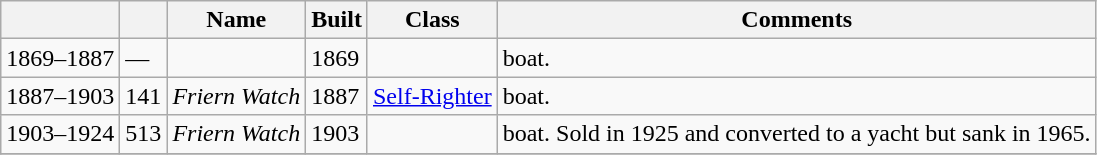<table class="wikitable sortable">
<tr>
<th></th>
<th></th>
<th>Name</th>
<th>Built</th>
<th>Class</th>
<th class=unsortable>Comments</th>
</tr>
<tr>
<td>1869–1887</td>
<td>—</td>
<td></td>
<td>1869</td>
<td></td>
<td> boat.</td>
</tr>
<tr>
<td>1887–1903</td>
<td>141</td>
<td><em>Friern Watch</em></td>
<td>1887</td>
<td><a href='#'>Self-Righter</a></td>
<td> boat.</td>
</tr>
<tr>
<td>1903–1924</td>
<td>513</td>
<td><em>Friern Watch</em></td>
<td>1903</td>
<td></td>
<td> boat. Sold in 1925 and converted to a yacht but sank in 1965.</td>
</tr>
<tr>
</tr>
</table>
